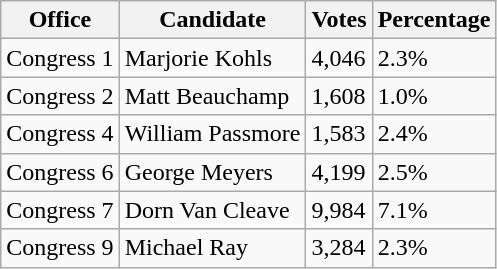<table class="wikitable">
<tr>
<th>Office</th>
<th>Candidate</th>
<th>Votes</th>
<th>Percentage</th>
</tr>
<tr>
<td>Congress 1</td>
<td>Marjorie Kohls</td>
<td>4,046</td>
<td>2.3%</td>
</tr>
<tr>
<td>Congress 2</td>
<td>Matt Beauchamp</td>
<td>1,608</td>
<td>1.0%</td>
</tr>
<tr>
<td>Congress 4</td>
<td>William Passmore</td>
<td>1,583</td>
<td>2.4%</td>
</tr>
<tr>
<td>Congress 6</td>
<td>George Meyers</td>
<td>4,199</td>
<td>2.5%</td>
</tr>
<tr>
<td>Congress 7</td>
<td>Dorn Van Cleave</td>
<td>9,984</td>
<td>7.1%</td>
</tr>
<tr>
<td>Congress 9</td>
<td>Michael Ray</td>
<td>3,284</td>
<td>2.3%</td>
</tr>
</table>
